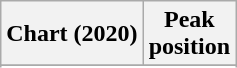<table class="wikitable sortable plainrowheaders" style="text-align:center">
<tr>
<th scope="col">Chart (2020)</th>
<th scope="col">Peak<br>position</th>
</tr>
<tr>
</tr>
<tr>
</tr>
<tr>
</tr>
<tr>
</tr>
<tr>
</tr>
<tr>
</tr>
</table>
